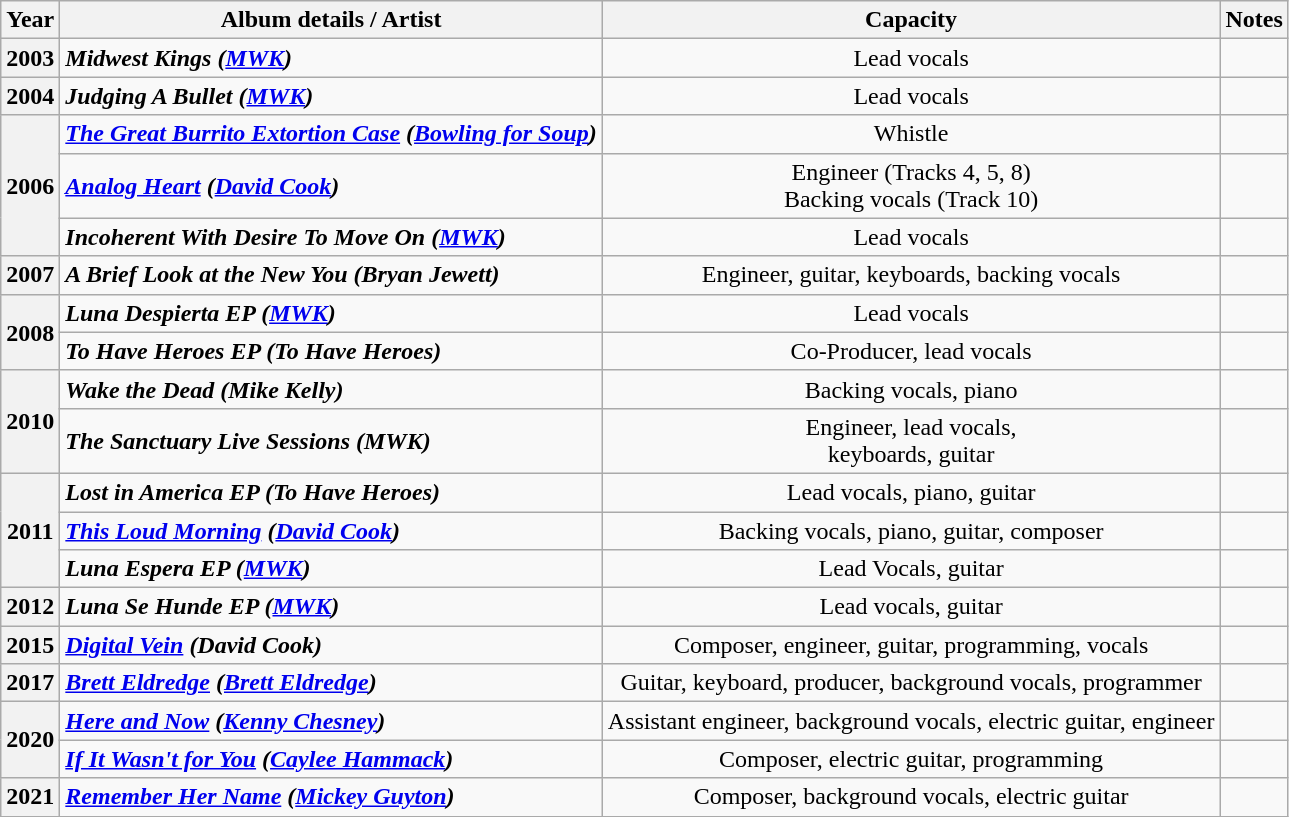<table class="wikitable" style="text-align:center;">
<tr>
<th>Year</th>
<th>Album details / Artist</th>
<th>Capacity</th>
<th>Notes</th>
</tr>
<tr>
<th>2003</th>
<td align="left"><strong><em>Midwest Kings (<a href='#'>MWK</a>)</em></strong> </td>
<td>Lead vocals</td>
<td></td>
</tr>
<tr>
<th>2004</th>
<td align="left"><strong><em>Judging A Bullet (<a href='#'>MWK</a>)</em></strong> </td>
<td>Lead vocals</td>
<td></td>
</tr>
<tr>
<th rowspan="3">2006</th>
<td align="left"><strong><em><a href='#'>The Great Burrito Extortion Case</a> (<a href='#'>Bowling for Soup</a>)</em></strong><br></td>
<td>Whistle</td>
<td></td>
</tr>
<tr>
<td align="left"><strong><em><a href='#'>Analog Heart</a> (<a href='#'>David Cook</a>)</em></strong><br></td>
<td>Engineer (Tracks 4, 5, 8) <br>Backing vocals (Track 10)</td>
<td></td>
</tr>
<tr>
<td align="left"><strong><em>Incoherent With Desire To Move On (<a href='#'>MWK</a>)</em></strong> </td>
<td>Lead vocals</td>
<td></td>
</tr>
<tr>
<th>2007</th>
<td align="left"><strong><em>A Brief Look at the New You (Bryan Jewett)</em></strong> </td>
<td>Engineer, guitar, keyboards, backing vocals</td>
<td></td>
</tr>
<tr>
<th rowspan="2">2008</th>
<td align="left"><strong><em>Luna Despierta EP (<a href='#'>MWK</a>)</em></strong> </td>
<td>Lead vocals</td>
<td></td>
</tr>
<tr>
<td align="left"><strong><em>To Have Heroes EP (To Have Heroes)</em></strong> </td>
<td>Co-Producer, lead vocals</td>
<td></td>
</tr>
<tr>
<th rowspan="2">2010</th>
<td align="left"><strong><em>Wake the Dead (Mike Kelly) </em></strong> </td>
<td>Backing vocals, piano</td>
<td></td>
</tr>
<tr>
<td align="left"><strong><em>The Sanctuary Live Sessions (MWK)</em></strong> </td>
<td>Engineer, lead vocals, <br>keyboards, guitar</td>
<td></td>
</tr>
<tr>
<th rowspan="3">2011</th>
<td align="left"><strong><em>Lost in America EP (To Have Heroes)</em></strong> </td>
<td>Lead vocals, piano, guitar</td>
<td></td>
</tr>
<tr>
<td align="left"><strong><em><a href='#'>This Loud Morning</a> (<a href='#'>David Cook</a>)</em></strong> </td>
<td>Backing vocals, piano, guitar, composer</td>
<td></td>
</tr>
<tr>
<td align="left"><strong><em>Luna Espera EP (<a href='#'>MWK</a>)</em></strong> </td>
<td>Lead Vocals, guitar</td>
<td></td>
</tr>
<tr>
<th>2012</th>
<td align="left"><strong><em>Luna Se Hunde EP (<a href='#'>MWK</a>)</em></strong> </td>
<td>Lead vocals, guitar</td>
<td></td>
</tr>
<tr>
<th>2015</th>
<td align="left"><strong><em><a href='#'>Digital Vein</a> (David Cook)</em></strong> </td>
<td>Composer, engineer, guitar, programming, vocals</td>
<td></td>
</tr>
<tr>
<th>2017</th>
<td align="left"><strong><em><a href='#'>Brett Eldredge</a> (<a href='#'>Brett Eldredge</a>)</em></strong> </td>
<td>Guitar, keyboard, producer, background vocals, programmer</td>
<td></td>
</tr>
<tr>
<th rowspan="2">2020</th>
<td align="left"><strong><em><a href='#'>Here and Now</a> (<a href='#'>Kenny Chesney</a>)</em></strong> </td>
<td>Assistant engineer, background vocals, electric guitar, engineer</td>
<td></td>
</tr>
<tr>
<td align="left"><strong><em><a href='#'>If It Wasn't for You</a> (<a href='#'>Caylee Hammack</a>)</em></strong><br></td>
<td>Composer, electric guitar, programming</td>
<td></td>
</tr>
<tr>
<th>2021</th>
<td align="left"><strong><em><a href='#'>Remember Her Name</a> (<a href='#'>Mickey Guyton</a>)</em></strong><br></td>
<td>Composer, background vocals, electric guitar</td>
<td></td>
</tr>
</table>
